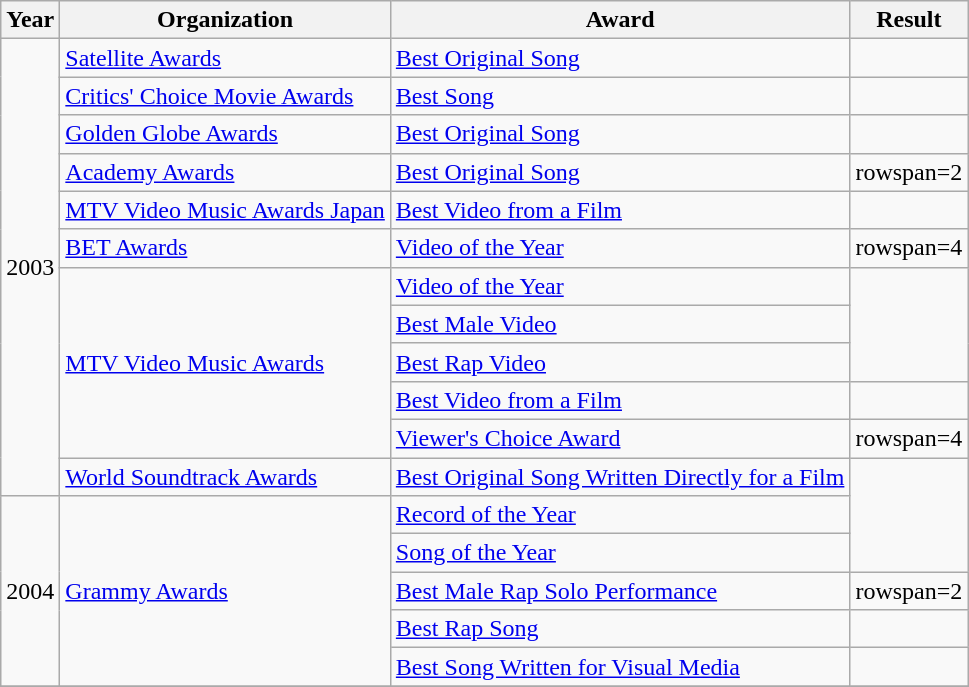<table class="wikitable">
<tr>
<th>Year</th>
<th>Organization</th>
<th>Award</th>
<th>Result</th>
</tr>
<tr>
<td rowspan=12>2003</td>
<td><a href='#'>Satellite Awards</a></td>
<td><a href='#'>Best Original Song</a></td>
<td></td>
</tr>
<tr>
<td><a href='#'>Critics' Choice Movie Awards</a></td>
<td><a href='#'>Best Song</a></td>
<td></td>
</tr>
<tr>
<td><a href='#'>Golden Globe Awards</a></td>
<td><a href='#'>Best Original Song</a></td>
<td></td>
</tr>
<tr>
<td><a href='#'>Academy Awards</a></td>
<td><a href='#'>Best Original Song</a></td>
<td>rowspan=2 </td>
</tr>
<tr>
<td><a href='#'>MTV Video Music Awards Japan</a></td>
<td><a href='#'>Best Video from a Film</a></td>
</tr>
<tr>
<td><a href='#'>BET Awards</a></td>
<td><a href='#'>Video of the Year</a></td>
<td>rowspan=4 </td>
</tr>
<tr>
<td rowspan=5><a href='#'>MTV Video Music Awards</a></td>
<td><a href='#'>Video of the Year</a></td>
</tr>
<tr>
<td><a href='#'>Best Male Video</a></td>
</tr>
<tr>
<td><a href='#'>Best Rap Video</a></td>
</tr>
<tr>
<td><a href='#'>Best Video from a Film</a></td>
<td></td>
</tr>
<tr>
<td><a href='#'>Viewer's Choice Award</a></td>
<td>rowspan=4 </td>
</tr>
<tr>
<td><a href='#'>World Soundtrack Awards</a></td>
<td><a href='#'>Best Original Song Written Directly for a Film</a></td>
</tr>
<tr>
<td rowspan=5>2004</td>
<td rowspan=5><a href='#'>Grammy Awards</a></td>
<td><a href='#'>Record of the Year</a></td>
</tr>
<tr>
<td><a href='#'>Song of the Year</a></td>
</tr>
<tr>
<td><a href='#'>Best Male Rap Solo Performance</a></td>
<td>rowspan=2 </td>
</tr>
<tr>
<td><a href='#'>Best Rap Song</a></td>
</tr>
<tr>
<td><a href='#'>Best Song Written for Visual Media</a></td>
<td></td>
</tr>
<tr>
</tr>
</table>
